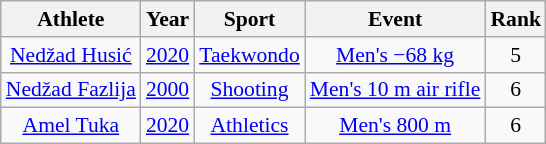<table class="wikitable" style="font-size:90%">
<tr>
<th align=center>Athlete</th>
<th align=center>Year</th>
<th align=center>Sport</th>
<th align=center>Event</th>
<th align=center>Rank</th>
</tr>
<tr>
<td align=center><a href='#'>Nedžad Husić</a></td>
<td align=center><a href='#'>2020</a></td>
<td align=center><a href='#'>Taekwondo</a></td>
<td align=center><a href='#'>Men's −68 kg</a></td>
<td align=center>5</td>
</tr>
<tr>
<td align=center><a href='#'>Nedžad Fazlija</a></td>
<td align=center><a href='#'>2000</a></td>
<td align=center><a href='#'>Shooting</a></td>
<td align=center><a href='#'>Men's 10 m air rifle</a></td>
<td align=center>6</td>
</tr>
<tr>
<td align=center><a href='#'>Amel Tuka</a></td>
<td align=center><a href='#'>2020</a></td>
<td align=center><a href='#'>Athletics</a></td>
<td align=center><a href='#'>Men's 800 m</a></td>
<td align=center>6</td>
</tr>
</table>
